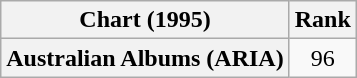<table class="wikitable plainrowheaders" style="text-align:center">
<tr>
<th scope="col">Chart (1995)</th>
<th scope="col">Rank</th>
</tr>
<tr>
<th scope="row">Australian Albums (ARIA)</th>
<td>96</td>
</tr>
</table>
